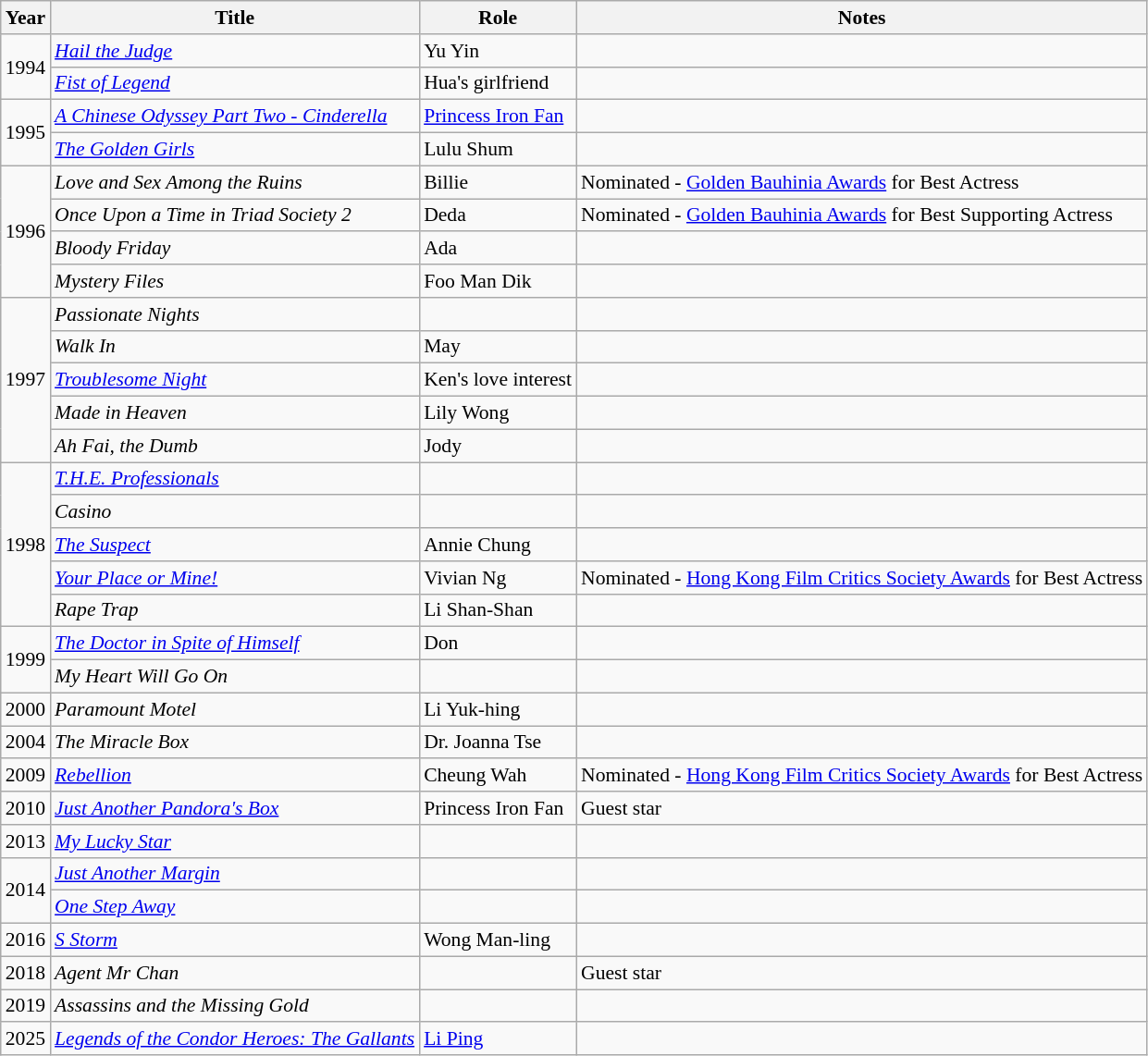<table class="wikitable" style="font-size: 90%;">
<tr>
<th>Year</th>
<th>Title</th>
<th>Role</th>
<th>Notes</th>
</tr>
<tr>
<td rowspan="2">1994</td>
<td><em><a href='#'>Hail the Judge</a></em></td>
<td>Yu Yin</td>
<td></td>
</tr>
<tr>
<td><em><a href='#'>Fist of Legend</a></em></td>
<td>Hua's girlfriend</td>
<td></td>
</tr>
<tr>
<td rowspan="2">1995</td>
<td><em><a href='#'>A Chinese Odyssey Part Two - Cinderella</a></em></td>
<td><a href='#'>Princess Iron Fan</a></td>
<td></td>
</tr>
<tr>
<td><em><a href='#'>The Golden Girls</a></em></td>
<td>Lulu Shum</td>
<td></td>
</tr>
<tr>
<td rowspan="4">1996</td>
<td><em>Love and Sex Among the Ruins</em></td>
<td>Billie</td>
<td>Nominated - <a href='#'>Golden Bauhinia Awards</a> for Best Actress</td>
</tr>
<tr>
<td><em>Once Upon a Time in Triad Society 2</em></td>
<td>Deda</td>
<td>Nominated - <a href='#'>Golden Bauhinia Awards</a> for Best Supporting Actress</td>
</tr>
<tr>
<td><em>Bloody Friday</em></td>
<td>Ada</td>
<td></td>
</tr>
<tr>
<td><em>Mystery Files</em></td>
<td>Foo Man Dik</td>
<td></td>
</tr>
<tr>
<td rowspan="5">1997</td>
<td><em>Passionate Nights</em></td>
<td></td>
<td></td>
</tr>
<tr>
<td><em>Walk In</em></td>
<td>May</td>
<td></td>
</tr>
<tr>
<td><em><a href='#'>Troublesome Night</a></em></td>
<td>Ken's love interest</td>
<td></td>
</tr>
<tr>
<td><em>Made in Heaven</em></td>
<td>Lily Wong</td>
<td></td>
</tr>
<tr>
<td><em>Ah Fai, the Dumb</em></td>
<td>Jody</td>
<td></td>
</tr>
<tr>
<td rowspan="5">1998</td>
<td><em><a href='#'>T.H.E. Professionals</a></em></td>
<td></td>
<td></td>
</tr>
<tr>
<td><em>Casino</em></td>
<td></td>
<td></td>
</tr>
<tr>
<td><em><a href='#'>The Suspect</a></em></td>
<td>Annie Chung</td>
<td></td>
</tr>
<tr>
<td><em><a href='#'>Your Place or Mine!</a></em></td>
<td>Vivian Ng</td>
<td>Nominated - <a href='#'>Hong Kong Film Critics Society Awards</a> for Best Actress</td>
</tr>
<tr>
<td><em>Rape Trap</em></td>
<td>Li Shan-Shan</td>
<td></td>
</tr>
<tr>
<td rowspan="2">1999</td>
<td><em><a href='#'>The Doctor in Spite of Himself</a></em></td>
<td>Don</td>
<td></td>
</tr>
<tr>
<td><em>My Heart Will Go On</em></td>
<td></td>
<td></td>
</tr>
<tr>
<td>2000</td>
<td><em>Paramount Motel</em></td>
<td>Li Yuk-hing</td>
<td></td>
</tr>
<tr>
<td>2004</td>
<td><em>The Miracle Box</em></td>
<td>Dr. Joanna Tse</td>
<td></td>
</tr>
<tr>
<td>2009</td>
<td><em><a href='#'>Rebellion</a></em></td>
<td>Cheung Wah</td>
<td>Nominated - <a href='#'>Hong Kong Film Critics Society Awards</a> for Best Actress</td>
</tr>
<tr>
<td>2010</td>
<td><em><a href='#'>Just Another Pandora's Box</a></em></td>
<td>Princess Iron Fan</td>
<td>Guest star</td>
</tr>
<tr>
<td>2013</td>
<td><em><a href='#'>My Lucky Star</a></em></td>
<td></td>
<td></td>
</tr>
<tr>
<td rowspan="2">2014</td>
<td><em><a href='#'>Just Another Margin</a></em></td>
<td></td>
<td></td>
</tr>
<tr>
<td><em><a href='#'>One Step Away</a></em></td>
<td></td>
<td></td>
</tr>
<tr>
<td>2016</td>
<td><em><a href='#'>S Storm</a></em></td>
<td>Wong Man-ling</td>
<td></td>
</tr>
<tr>
<td>2018</td>
<td><em>Agent Mr Chan</em></td>
<td></td>
<td>Guest star</td>
</tr>
<tr>
<td>2019</td>
<td><em>Assassins and the Missing Gold</em></td>
<td></td>
<td></td>
</tr>
<tr>
<td>2025</td>
<td><em><a href='#'>Legends of the Condor Heroes: The Gallants</a></em></td>
<td><a href='#'>Li Ping</a></td>
<td></td>
</tr>
</table>
